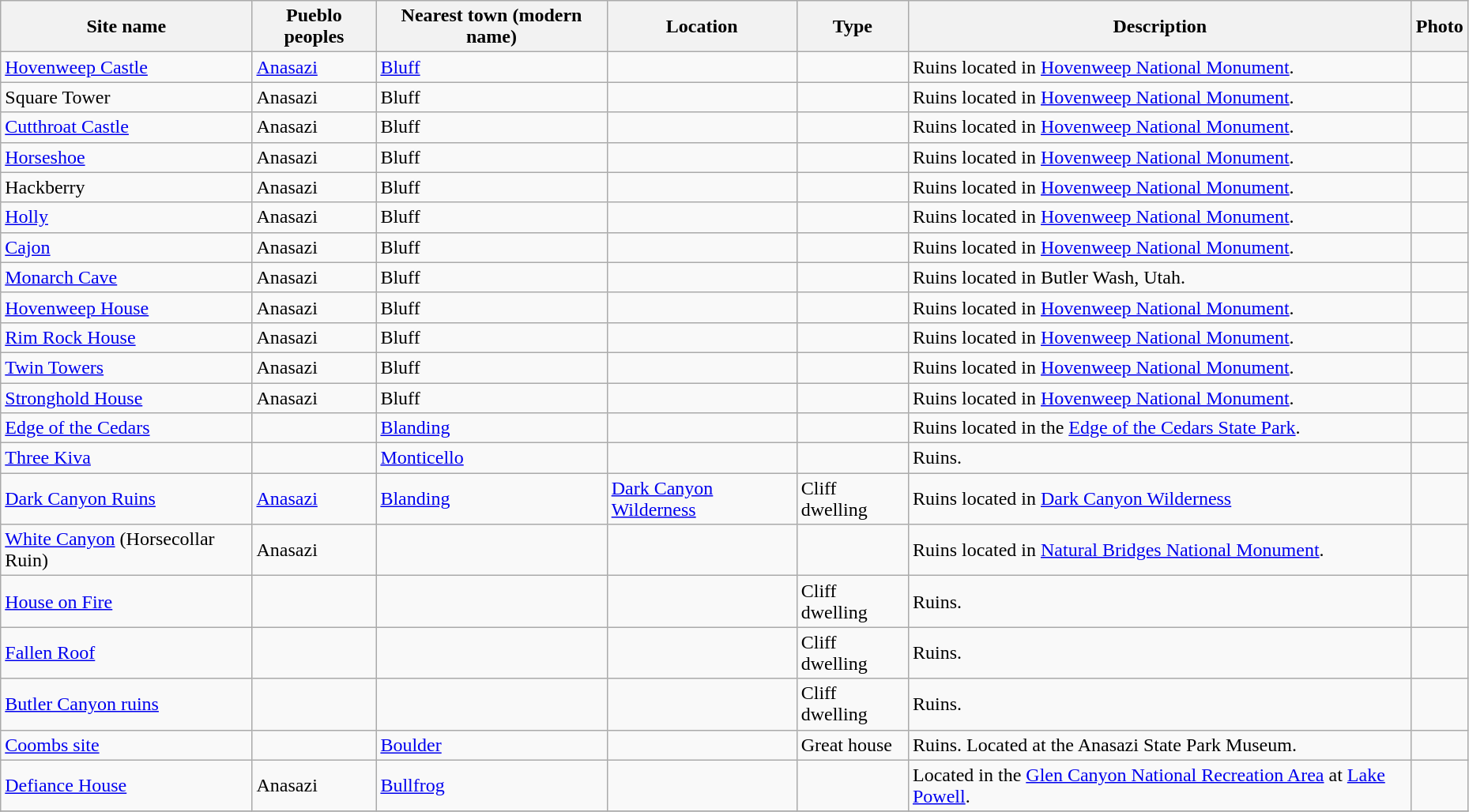<table class="wikitable sortable" style="width:98%">
<tr>
<th>Site name</th>
<th>Pueblo peoples</th>
<th>Nearest town (modern name)</th>
<th>Location</th>
<th>Type</th>
<th>Description</th>
<th>Photo</th>
</tr>
<tr>
<td><a href='#'>Hovenweep Castle</a></td>
<td><a href='#'>Anasazi</a></td>
<td><a href='#'>Bluff</a></td>
<td></td>
<td></td>
<td>Ruins located in <a href='#'>Hovenweep National Monument</a>.</td>
<td></td>
</tr>
<tr>
<td>Square Tower</td>
<td>Anasazi</td>
<td>Bluff</td>
<td></td>
<td></td>
<td>Ruins located in <a href='#'>Hovenweep National Monument</a>.</td>
<td></td>
</tr>
<tr>
<td><a href='#'>Cutthroat Castle</a></td>
<td>Anasazi</td>
<td>Bluff</td>
<td></td>
<td></td>
<td>Ruins located in <a href='#'>Hovenweep National Monument</a>.</td>
<td></td>
</tr>
<tr>
<td><a href='#'>Horseshoe</a></td>
<td>Anasazi</td>
<td>Bluff</td>
<td></td>
<td></td>
<td>Ruins located in <a href='#'>Hovenweep National Monument</a>.</td>
<td></td>
</tr>
<tr>
<td>Hackberry</td>
<td>Anasazi</td>
<td>Bluff</td>
<td></td>
<td></td>
<td>Ruins located in <a href='#'>Hovenweep National Monument</a>.</td>
<td></td>
</tr>
<tr>
<td><a href='#'>Holly</a></td>
<td>Anasazi</td>
<td>Bluff</td>
<td></td>
<td></td>
<td>Ruins located in <a href='#'>Hovenweep National Monument</a>.</td>
<td></td>
</tr>
<tr>
<td><a href='#'>Cajon</a></td>
<td>Anasazi</td>
<td>Bluff</td>
<td></td>
<td></td>
<td>Ruins located in <a href='#'>Hovenweep National Monument</a>.</td>
<td></td>
</tr>
<tr>
<td><a href='#'>Monarch Cave</a></td>
<td>Anasazi</td>
<td>Bluff</td>
<td></td>
<td></td>
<td>Ruins located in Butler Wash, Utah.</td>
<td></td>
</tr>
<tr>
<td><a href='#'>Hovenweep House</a></td>
<td>Anasazi</td>
<td>Bluff</td>
<td></td>
<td></td>
<td>Ruins located in <a href='#'>Hovenweep National Monument</a>.</td>
<td></td>
</tr>
<tr>
<td><a href='#'>Rim Rock House</a></td>
<td>Anasazi</td>
<td>Bluff</td>
<td></td>
<td></td>
<td>Ruins located in <a href='#'>Hovenweep National Monument</a>.</td>
<td></td>
</tr>
<tr>
<td><a href='#'>Twin Towers</a></td>
<td>Anasazi</td>
<td>Bluff</td>
<td></td>
<td></td>
<td>Ruins located in <a href='#'>Hovenweep National Monument</a>.</td>
<td></td>
</tr>
<tr>
<td><a href='#'>Stronghold House</a></td>
<td>Anasazi</td>
<td>Bluff</td>
<td></td>
<td></td>
<td>Ruins located in <a href='#'>Hovenweep National Monument</a>.</td>
<td></td>
</tr>
<tr>
<td><a href='#'>Edge of the Cedars</a></td>
<td></td>
<td><a href='#'>Blanding</a></td>
<td></td>
<td></td>
<td>Ruins located in the <a href='#'>Edge of the Cedars State Park</a>.</td>
<td></td>
</tr>
<tr>
<td><a href='#'>Three Kiva</a></td>
<td></td>
<td><a href='#'>Monticello</a></td>
<td></td>
<td></td>
<td>Ruins.</td>
<td></td>
</tr>
<tr>
<td><a href='#'>Dark Canyon Ruins</a></td>
<td><a href='#'>Anasazi</a></td>
<td><a href='#'>Blanding</a></td>
<td><a href='#'>Dark Canyon Wilderness</a></td>
<td>Cliff dwelling</td>
<td>Ruins located in <a href='#'>Dark Canyon Wilderness</a></td>
<td></td>
</tr>
<tr>
<td><a href='#'>White Canyon</a> (Horsecollar Ruin)</td>
<td>Anasazi</td>
<td></td>
<td></td>
<td></td>
<td>Ruins located in <a href='#'>Natural Bridges National Monument</a>.</td>
<td></td>
</tr>
<tr>
<td><a href='#'>House on Fire</a></td>
<td></td>
<td></td>
<td></td>
<td>Cliff dwelling</td>
<td>Ruins.</td>
<td></td>
</tr>
<tr>
<td><a href='#'>Fallen Roof</a></td>
<td></td>
<td></td>
<td></td>
<td>Cliff dwelling</td>
<td>Ruins.</td>
<td></td>
</tr>
<tr>
<td><a href='#'>Butler Canyon ruins</a></td>
<td></td>
<td></td>
<td></td>
<td>Cliff dwelling</td>
<td>Ruins.</td>
<td></td>
</tr>
<tr>
<td><a href='#'>Coombs site</a></td>
<td></td>
<td><a href='#'>Boulder</a></td>
<td></td>
<td>Great house</td>
<td>Ruins. Located at the Anasazi State Park Museum.</td>
<td></td>
</tr>
<tr>
<td><a href='#'>Defiance House</a></td>
<td>Anasazi</td>
<td><a href='#'>Bullfrog</a></td>
<td></td>
<td></td>
<td>Located in the <a href='#'>Glen Canyon National Recreation Area</a> at <a href='#'>Lake Powell</a>.</td>
<td></td>
</tr>
<tr>
</tr>
</table>
